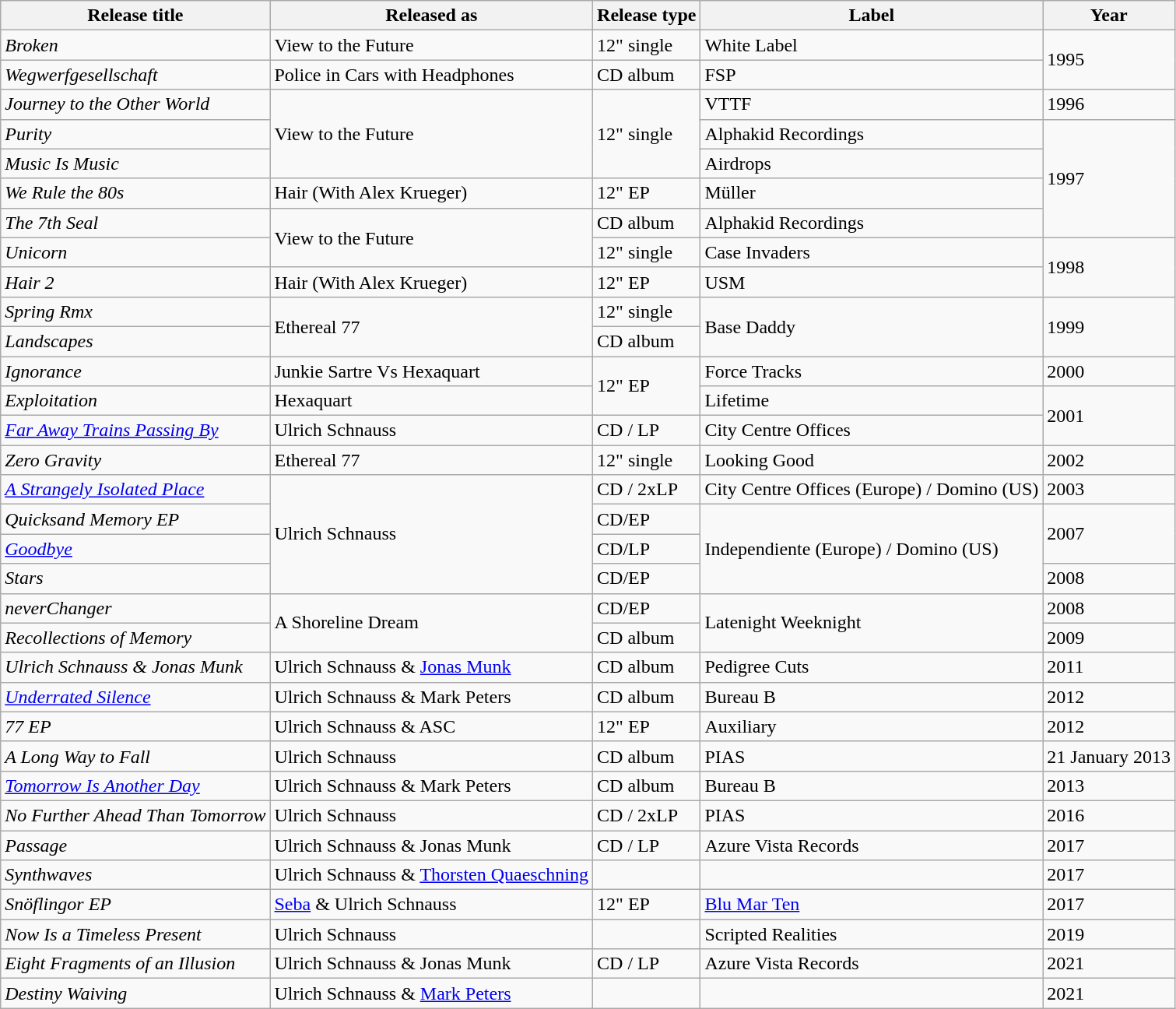<table class="wikitable" |>
<tr>
<th>Release title</th>
<th>Released as</th>
<th>Release type</th>
<th>Label</th>
<th>Year</th>
</tr>
<tr>
<td><em>Broken</em></td>
<td>View to the Future</td>
<td>12" single</td>
<td>White Label</td>
<td rowspan="2">1995</td>
</tr>
<tr>
<td><em>Wegwerfgesellschaft</em></td>
<td>Police in Cars with Headphones</td>
<td>CD album</td>
<td>FSP</td>
</tr>
<tr>
<td><em>Journey to the Other World</em></td>
<td rowspan="3">View to the Future</td>
<td rowspan="3">12" single</td>
<td>VTTF</td>
<td>1996</td>
</tr>
<tr>
<td><em>Purity</em></td>
<td>Alphakid Recordings</td>
<td rowspan="4">1997</td>
</tr>
<tr>
<td><em>Music Is Music</em></td>
<td>Airdrops</td>
</tr>
<tr>
<td><em>We Rule the 80s</em></td>
<td>Hair (With Alex Krueger)</td>
<td>12" EP</td>
<td>Müller</td>
</tr>
<tr>
<td><em>The 7th Seal</em></td>
<td rowspan="2">View to the Future</td>
<td>CD album</td>
<td>Alphakid Recordings</td>
</tr>
<tr>
<td><em>Unicorn</em></td>
<td>12" single</td>
<td>Case Invaders</td>
<td rowspan="2">1998</td>
</tr>
<tr>
<td><em>Hair 2</em></td>
<td>Hair (With Alex Krueger)</td>
<td>12" EP</td>
<td>USM</td>
</tr>
<tr>
<td><em>Spring Rmx</em></td>
<td rowspan="2">Ethereal 77</td>
<td>12" single</td>
<td rowspan="2">Base Daddy</td>
<td rowspan="2">1999</td>
</tr>
<tr>
<td><em>Landscapes</em></td>
<td>CD album</td>
</tr>
<tr>
<td><em>Ignorance</em></td>
<td>Junkie Sartre Vs Hexaquart</td>
<td rowspan="2">12" EP</td>
<td>Force Tracks</td>
<td>2000</td>
</tr>
<tr>
<td><em>Exploitation</em></td>
<td>Hexaquart</td>
<td>Lifetime</td>
<td rowspan="2">2001</td>
</tr>
<tr>
<td><em><a href='#'>Far Away Trains Passing By</a></em></td>
<td>Ulrich Schnauss</td>
<td>CD / LP</td>
<td>City Centre Offices</td>
</tr>
<tr>
<td><em>Zero Gravity</em></td>
<td>Ethereal 77</td>
<td>12" single</td>
<td>Looking Good</td>
<td>2002</td>
</tr>
<tr>
<td><em><a href='#'>A Strangely Isolated Place</a></em></td>
<td rowspan="4">Ulrich Schnauss</td>
<td>CD / 2xLP</td>
<td>City Centre Offices (Europe) / Domino (US)</td>
<td>2003</td>
</tr>
<tr>
<td><em>Quicksand Memory EP</em></td>
<td>CD/EP</td>
<td rowspan="3">Independiente (Europe) / Domino (US)</td>
<td rowspan="2">2007</td>
</tr>
<tr>
<td><em><a href='#'>Goodbye</a></em></td>
<td>CD/LP</td>
</tr>
<tr>
<td><em>Stars</em></td>
<td>CD/EP</td>
<td>2008</td>
</tr>
<tr>
<td><em>neverChanger</em></td>
<td rowspan="2">A Shoreline Dream</td>
<td>CD/EP</td>
<td rowspan="2">Latenight Weeknight</td>
<td>2008</td>
</tr>
<tr>
<td><em>Recollections of Memory</em></td>
<td>CD album</td>
<td>2009</td>
</tr>
<tr>
<td><em>Ulrich Schnauss & Jonas Munk</em></td>
<td>Ulrich Schnauss & <a href='#'>Jonas Munk</a></td>
<td>CD album</td>
<td>Pedigree Cuts</td>
<td>2011</td>
</tr>
<tr>
<td><em><a href='#'>Underrated Silence</a></em></td>
<td>Ulrich Schnauss & Mark Peters</td>
<td>CD album</td>
<td>Bureau B</td>
<td>2012</td>
</tr>
<tr>
<td><em>77 EP</em></td>
<td>Ulrich Schnauss & ASC</td>
<td>12" EP</td>
<td>Auxiliary</td>
<td>2012</td>
</tr>
<tr>
<td><em>A Long Way to Fall</em></td>
<td>Ulrich Schnauss</td>
<td>CD album</td>
<td>PIAS</td>
<td>21 January 2013</td>
</tr>
<tr>
<td><em><a href='#'>Tomorrow Is Another Day</a></em></td>
<td>Ulrich Schnauss & Mark Peters</td>
<td>CD album</td>
<td>Bureau B</td>
<td>2013</td>
</tr>
<tr>
<td><em>No Further Ahead Than Tomorrow</em></td>
<td>Ulrich Schnauss</td>
<td>CD / 2xLP</td>
<td>PIAS</td>
<td>2016</td>
</tr>
<tr>
<td><em>Passage</em></td>
<td>Ulrich Schnauss & Jonas Munk</td>
<td>CD / LP</td>
<td>Azure Vista Records</td>
<td>2017</td>
</tr>
<tr>
<td><em>Synthwaves</em></td>
<td>Ulrich Schnauss & <a href='#'>Thorsten Quaeschning</a></td>
<td></td>
<td></td>
<td>2017</td>
</tr>
<tr>
<td><em>Snöflingor EP</em></td>
<td><a href='#'>Seba</a> & Ulrich Schnauss</td>
<td>12" EP</td>
<td><a href='#'>Blu Mar Ten</a></td>
<td>2017</td>
</tr>
<tr>
<td><em>Now Is a Timeless Present</em></td>
<td>Ulrich Schnauss</td>
<td></td>
<td>Scripted Realities</td>
<td>2019</td>
</tr>
<tr>
<td><em>Eight Fragments of an Illusion</em></td>
<td>Ulrich Schnauss & Jonas Munk</td>
<td>CD / LP</td>
<td>Azure Vista Records</td>
<td>2021</td>
</tr>
<tr>
<td><em>Destiny Waiving</em></td>
<td>Ulrich Schnauss & <a href='#'>Mark Peters</a></td>
<td></td>
<td></td>
<td>2021</td>
</tr>
</table>
